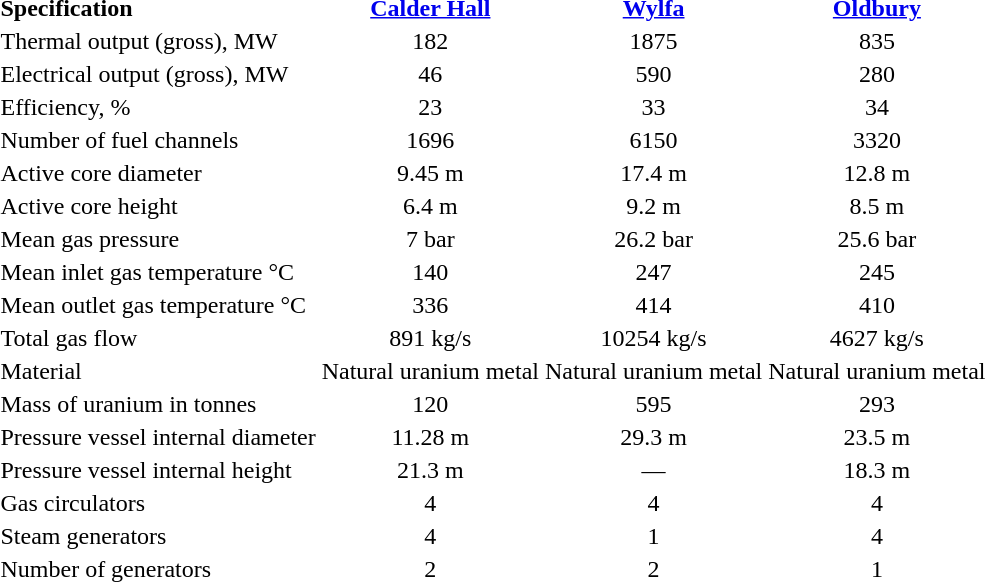<table class="standard" align=center>
<tr>
<th align=left>Specification</th>
<th><a href='#'>Calder Hall</a></th>
<th><a href='#'>Wylfa</a></th>
<th><a href='#'>Oldbury</a></th>
</tr>
<tr align=center>
<td align=left>Thermal output (gross), MW</td>
<td>182</td>
<td>1875</td>
<td>835</td>
</tr>
<tr align=center>
<td align=left>Electrical output (gross), MW</td>
<td>46</td>
<td>590</td>
<td>280</td>
</tr>
<tr align=center>
<td align="left">Efficiency, %</td>
<td>23</td>
<td>33</td>
<td>34</td>
</tr>
<tr align=center>
<td align=left>Number of fuel channels</td>
<td>1696</td>
<td>6150</td>
<td>3320</td>
</tr>
<tr align=center>
<td align=left>Active core diameter</td>
<td>9.45 m</td>
<td>17.4 m</td>
<td>12.8 m</td>
</tr>
<tr align=center>
<td align=left>Active core height</td>
<td>6.4 m</td>
<td>9.2 m</td>
<td>8.5 m</td>
</tr>
<tr align=center>
<td align=left>Mean gas pressure</td>
<td>7 bar</td>
<td>26.2 bar</td>
<td>25.6 bar</td>
</tr>
<tr align=center>
<td align=left>Mean inlet gas temperature °C</td>
<td>140</td>
<td>247</td>
<td>245</td>
</tr>
<tr align=center>
<td align=left>Mean outlet gas temperature °C</td>
<td>336</td>
<td>414</td>
<td>410</td>
</tr>
<tr align=center>
<td align=left>Total gas flow</td>
<td>891 kg/s</td>
<td>10254 kg/s</td>
<td>4627 kg/s</td>
</tr>
<tr align=center>
<td align=left>Material</td>
<td>Natural uranium metal</td>
<td>Natural uranium metal</td>
<td>Natural uranium metal</td>
</tr>
<tr align=center>
<td align=left>Mass of uranium in tonnes</td>
<td>120</td>
<td>595</td>
<td>293</td>
</tr>
<tr align=center>
<td align=left>Pressure vessel internal diameter</td>
<td>11.28 m</td>
<td>29.3 m</td>
<td>23.5 m</td>
</tr>
<tr align=center>
<td align=left>Pressure vessel internal height</td>
<td>21.3 m</td>
<td>—</td>
<td>18.3 m</td>
</tr>
<tr align=center>
<td align=left>Gas circulators</td>
<td>4</td>
<td>4</td>
<td>4</td>
</tr>
<tr align=center>
<td align=left>Steam generators</td>
<td>4</td>
<td>1</td>
<td>4</td>
</tr>
<tr align=center>
<td align=left>Number of generators</td>
<td>2</td>
<td>2</td>
<td>1</td>
</tr>
</table>
